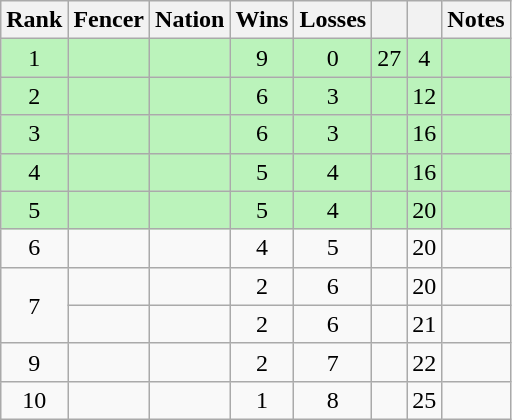<table class="wikitable sortable" style="text-align: center;">
<tr>
<th>Rank</th>
<th>Fencer</th>
<th>Nation</th>
<th>Wins</th>
<th>Losses</th>
<th></th>
<th></th>
<th>Notes</th>
</tr>
<tr style="background:#bbf3bb;">
<td>1</td>
<td align=left></td>
<td align=left></td>
<td>9</td>
<td>0</td>
<td>27</td>
<td>4</td>
<td></td>
</tr>
<tr style="background:#bbf3bb;">
<td>2</td>
<td align=left></td>
<td align=left></td>
<td>6</td>
<td>3</td>
<td></td>
<td>12</td>
<td></td>
</tr>
<tr style="background:#bbf3bb;">
<td>3</td>
<td align=left></td>
<td align=left></td>
<td>6</td>
<td>3</td>
<td></td>
<td>16</td>
<td></td>
</tr>
<tr style="background:#bbf3bb;">
<td>4</td>
<td align=left></td>
<td align=left></td>
<td>5</td>
<td>4</td>
<td></td>
<td>16</td>
<td></td>
</tr>
<tr style="background:#bbf3bb;">
<td>5</td>
<td align=left></td>
<td align=left></td>
<td>5</td>
<td>4</td>
<td></td>
<td>20</td>
<td></td>
</tr>
<tr>
<td>6</td>
<td align=left></td>
<td align=left></td>
<td>4</td>
<td>5</td>
<td></td>
<td>20</td>
<td></td>
</tr>
<tr>
<td rowspan=2>7</td>
<td align=left></td>
<td align=left></td>
<td>2</td>
<td>6</td>
<td></td>
<td>20</td>
<td></td>
</tr>
<tr>
<td align=left></td>
<td align=left></td>
<td>2</td>
<td>6</td>
<td></td>
<td>21</td>
<td></td>
</tr>
<tr>
<td>9</td>
<td align=left></td>
<td align=left></td>
<td>2</td>
<td>7</td>
<td></td>
<td>22</td>
<td></td>
</tr>
<tr>
<td>10</td>
<td align=left></td>
<td align=left></td>
<td>1</td>
<td>8</td>
<td></td>
<td>25</td>
<td></td>
</tr>
</table>
